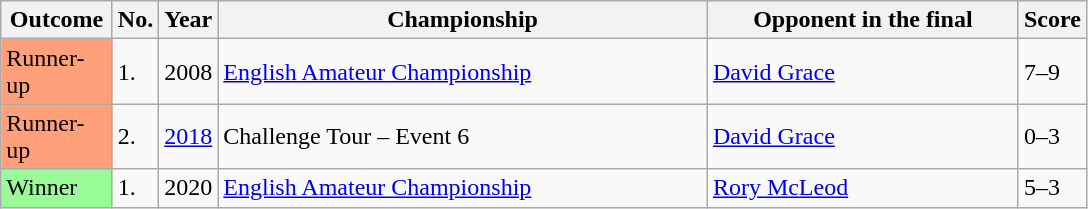<table class="sortable wikitable">
<tr>
<th width="67">Outcome</th>
<th width="20">No.</th>
<th width="30">Year</th>
<th style="width:319px;">Championship</th>
<th style="width:200px;">Opponent in the final</th>
<th width="30">Score</th>
</tr>
<tr>
<td style="background:#ffa07a;">Runner-up</td>
<td>1.</td>
<td>2008</td>
<td><a href='#'>English Amateur Championship</a></td>
<td> <a href='#'>David Grace</a></td>
<td>7–9</td>
</tr>
<tr>
<td style="background:#ffa07a;">Runner-up</td>
<td>2.</td>
<td><a href='#'>2018</a></td>
<td>Challenge Tour – Event 6</td>
<td> <a href='#'>David Grace</a></td>
<td>0–3</td>
</tr>
<tr>
<td style="background:#98fb98;">Winner</td>
<td>1.</td>
<td>2020</td>
<td><a href='#'>English Amateur Championship</a></td>
<td> <a href='#'>Rory McLeod</a></td>
<td>5–3</td>
</tr>
</table>
